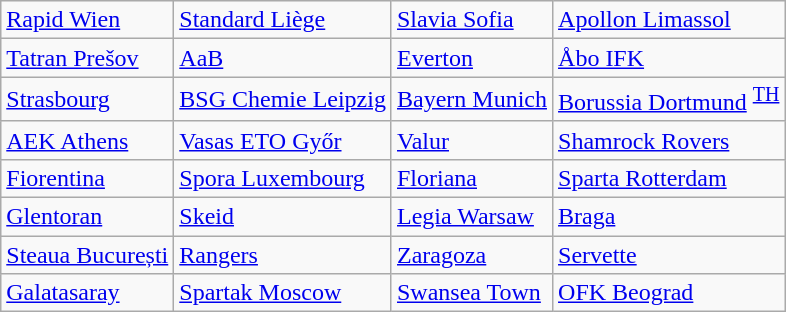<table class="wikitable">
<tr>
<td> <a href='#'>Rapid Wien</a> </td>
<td> <a href='#'>Standard Liège</a> </td>
<td> <a href='#'>Slavia Sofia</a> </td>
<td> <a href='#'>Apollon Limassol</a> </td>
</tr>
<tr>
<td> <a href='#'>Tatran Prešov</a> </td>
<td> <a href='#'>AaB</a> </td>
<td> <a href='#'>Everton</a> </td>
<td> <a href='#'>Åbo IFK</a> </td>
</tr>
<tr>
<td> <a href='#'>Strasbourg</a> </td>
<td> <a href='#'>BSG Chemie Leipzig</a> </td>
<td> <a href='#'>Bayern Munich</a> </td>
<td> <a href='#'>Borussia Dortmund</a> <sup><a href='#'>TH</a></sup></td>
</tr>
<tr>
<td> <a href='#'>AEK Athens</a> </td>
<td> <a href='#'>Vasas ETO Győr</a> </td>
<td> <a href='#'>Valur</a> </td>
<td> <a href='#'>Shamrock Rovers</a> </td>
</tr>
<tr>
<td> <a href='#'>Fiorentina</a> </td>
<td> <a href='#'>Spora Luxembourg</a> </td>
<td> <a href='#'>Floriana</a> </td>
<td> <a href='#'>Sparta Rotterdam</a> </td>
</tr>
<tr>
<td> <a href='#'>Glentoran</a> </td>
<td> <a href='#'>Skeid</a> </td>
<td> <a href='#'>Legia Warsaw</a> </td>
<td> <a href='#'>Braga</a> </td>
</tr>
<tr>
<td> <a href='#'>Steaua București</a> </td>
<td> <a href='#'>Rangers</a> </td>
<td> <a href='#'>Zaragoza</a> </td>
<td> <a href='#'>Servette</a> </td>
</tr>
<tr>
<td> <a href='#'>Galatasaray</a> </td>
<td> <a href='#'>Spartak Moscow</a> </td>
<td> <a href='#'>Swansea Town</a> </td>
<td> <a href='#'>OFK Beograd</a> </td>
</tr>
</table>
